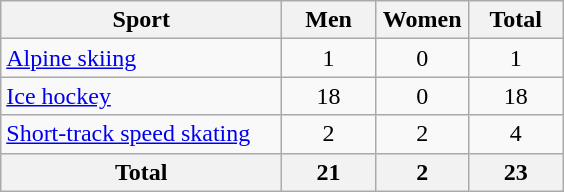<table class="wikitable sortable" style="text-align:center;">
<tr>
<th width=180>Sport</th>
<th width=55>Men</th>
<th width=55>Women</th>
<th width=55>Total</th>
</tr>
<tr>
<td align=left><a href='#'>Alpine skiing</a></td>
<td>1</td>
<td>0</td>
<td>1</td>
</tr>
<tr>
<td align=left><a href='#'>Ice hockey</a></td>
<td>18</td>
<td>0</td>
<td>18</td>
</tr>
<tr>
<td align=left><a href='#'>Short-track speed skating</a></td>
<td>2</td>
<td>2</td>
<td>4</td>
</tr>
<tr>
<th>Total</th>
<th>21</th>
<th>2</th>
<th>23</th>
</tr>
</table>
